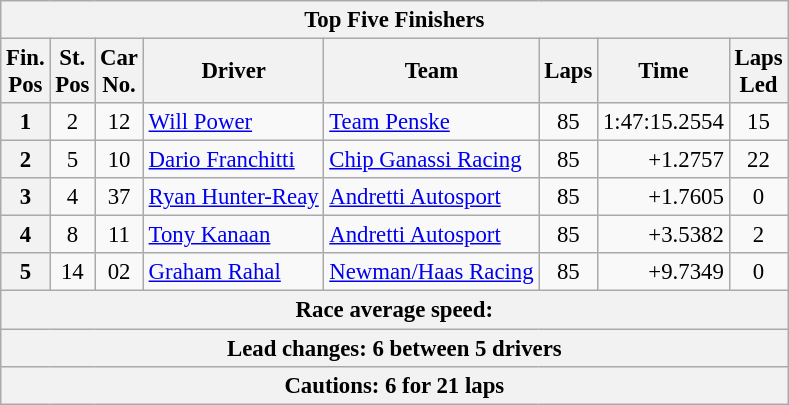<table class="wikitable" style="font-size:95%;">
<tr>
<th colspan=9>Top Five Finishers</th>
</tr>
<tr>
<th>Fin.<br>Pos</th>
<th>St.<br>Pos</th>
<th>Car<br>No.</th>
<th>Driver</th>
<th>Team</th>
<th>Laps</th>
<th>Time</th>
<th>Laps<br>Led</th>
</tr>
<tr>
<th>1</th>
<td align=center>2</td>
<td align=center>12</td>
<td> <a href='#'>Will Power</a></td>
<td><a href='#'>Team Penske</a></td>
<td align=center>85</td>
<td align=right>1:47:15.2554</td>
<td align=center>15</td>
</tr>
<tr>
<th>2</th>
<td align=center>5</td>
<td align=center>10</td>
<td> <a href='#'>Dario Franchitti</a></td>
<td><a href='#'>Chip Ganassi Racing</a></td>
<td align=center>85</td>
<td align=right>+1.2757</td>
<td align=center>22</td>
</tr>
<tr>
<th>3</th>
<td align=center>4</td>
<td align=center>37</td>
<td> <a href='#'>Ryan Hunter-Reay</a></td>
<td><a href='#'>Andretti Autosport</a></td>
<td align=center>85</td>
<td align=right>+1.7605</td>
<td align=center>0</td>
</tr>
<tr>
<th>4</th>
<td align=center>8</td>
<td align=center>11</td>
<td> <a href='#'>Tony Kanaan</a></td>
<td><a href='#'>Andretti Autosport</a></td>
<td align=center>85</td>
<td align=right>+3.5382</td>
<td align=center>2</td>
</tr>
<tr>
<th>5</th>
<td align=center>14</td>
<td align=center>02</td>
<td> <a href='#'>Graham Rahal</a></td>
<td><a href='#'>Newman/Haas Racing</a></td>
<td align=center>85</td>
<td align=right>+9.7349</td>
<td align=center>0</td>
</tr>
<tr>
<th colspan=9>Race average speed: </th>
</tr>
<tr>
<th colspan=9>Lead changes: 6 between 5 drivers</th>
</tr>
<tr>
<th colspan=9>Cautions: 6 for 21 laps</th>
</tr>
</table>
